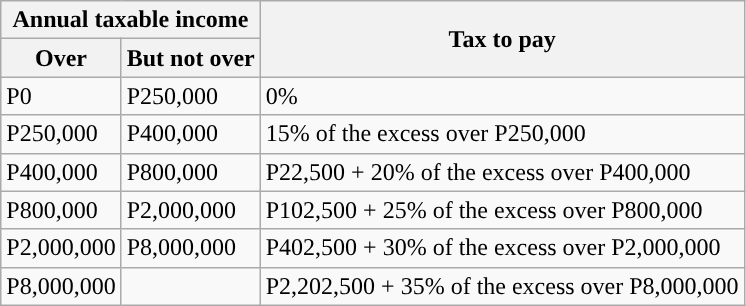<table class="wikitable mw-collapsible mw-collapsed">
<tr>
<th colspan="2">Annual taxable income</th>
<th rowspan="2;" style="width: 320px”">Tax to pay</th>
</tr>
<tr>
<th style="width: 90px”">Over</th>
<th style="width: 90px”">But not over</th>
</tr>
<tr>
<td>P0</td>
<td>P250,000</td>
<td>0%</td>
</tr>
<tr>
<td>P250,000</td>
<td>P400,000</td>
<td>15% of the excess over P250,000</td>
</tr>
<tr>
<td>P400,000</td>
<td>P800,000</td>
<td>P22,500 + 20% of the excess over P400,000</td>
</tr>
<tr>
<td>P800,000</td>
<td>P2,000,000</td>
<td>P102,500 + 25% of the excess over P800,000</td>
</tr>
<tr>
<td>P2,000,000</td>
<td>P8,000,000</td>
<td>P402,500 + 30% of the excess over P2,000,000</td>
</tr>
<tr>
<td>P8,000,000</td>
<td></td>
<td>P2,202,500 + 35% of the excess over P8,000,000</td>
</tr>
</table>
